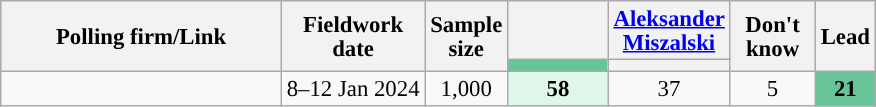<table class="wikitable sortable collapsible" style="text-align:center; font-size:95%; line-height:16px">
<tr background-color:#E9E9E9">
<th rowspan="2" style="width:180px;">Polling firm/Link</th>
<th rowspan="2" data-sort-type="date">Fieldwork<br>date</th>
<th rowspan="2" style="width:20px;">Sample<br>size</th>
<th rowspan="1" style="width:60px;" class="unsortable"><br></th>
<th rowspan="1" style="width:60px;" class="unsortable"><a href='#'>Aleksander Miszalski</a><br></th>
<th rowspan="2" data-sort-type="number" style="width:50px;">Don't know</th>
<th rowspan="2" data-sort-type="number" style="width:30px;">Lead</th>
</tr>
<tr>
<th data-sort-type="number" style="height:1px; background:#6AC499;"></th>
<th data-sort-type="number" style="height:1px; background:"></th>
</tr>
<tr>
<td></td>
<td data-sort-value="2024-01-12">8–12 Jan 2024</td>
<td>1,000</td>
<td style="background:#DFF7EB;"><strong>58</strong></td>
<td>37</td>
<td>5</td>
<td style="background:#6AC499;"><strong>21</strong></td>
</tr>
</table>
